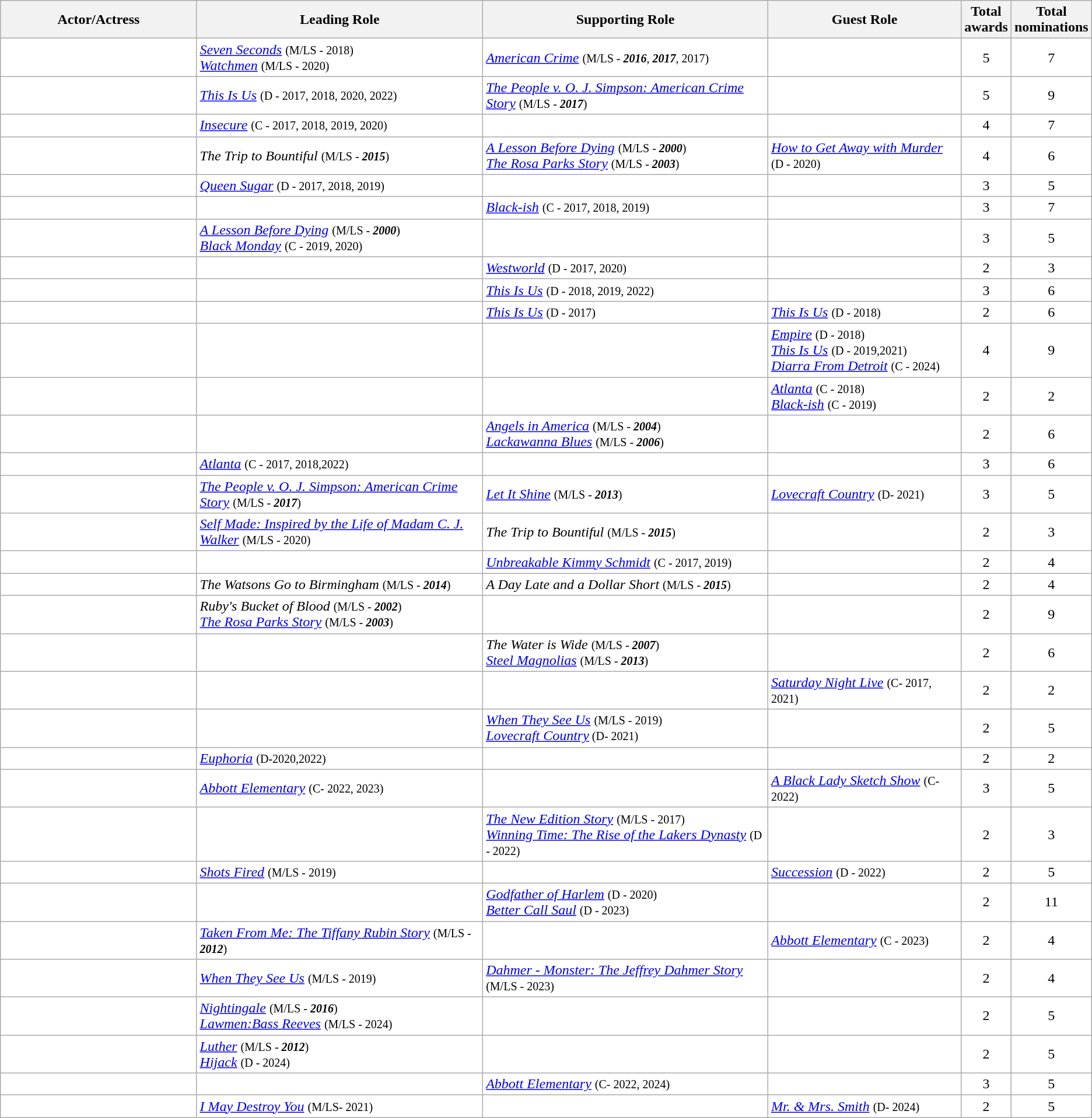<table class="wikitable sortable" style="background:#fff;">
<tr>
<th style="width:20%;">Actor/Actress</th>
<th style="width:30%;">Leading Role</th>
<th style="width:30%;">Supporting Role</th>
<th style="width:30%;">Guest Role</th>
<th style="width:10%;">Total awards</th>
<th style="width:10%;">Total nominations</th>
</tr>
<tr>
<td></td>
<td><em><a href='#'>Seven Seconds</a></em> <small>(M/LS - 2018)</small><br><em><a href='#'>Watchmen</a></em> <small>(M/LS - 2020)</small></td>
<td><em><a href='#'>American Crime</a></em> <small>(M/LS - <strong><em>2016</em></strong>, <strong><em>2017</em></strong>, 2017)</small></td>
<td></td>
<td style="text-align:center;">5</td>
<td style="text-align:center;">7</td>
</tr>
<tr>
<td></td>
<td><em><a href='#'>This Is Us</a></em> <small>(D - 2017, 2018, 2020, 2022)</small></td>
<td><em><a href='#'>The People v. O. J. Simpson: American Crime Story</a></em> <small>(M/LS - <strong><em>2017</em></strong>)</small></td>
<td></td>
<td style="text-align:center;">5</td>
<td style="text-align:center;">9</td>
</tr>
<tr>
<td></td>
<td><em><a href='#'>Insecure</a></em> <small>(C - 2017, 2018, 2019, 2020)</small></td>
<td></td>
<td></td>
<td style="text-align:center;">4</td>
<td style="text-align:center;">7</td>
</tr>
<tr>
<td></td>
<td><em>The Trip to Bountiful</em> <small>(M/LS - <strong><em>2015</em></strong>)</small></td>
<td><em><a href='#'>A Lesson Before Dying</a></em> <small>(M/LS - <strong><em>2000</em></strong>)</small><br><em><a href='#'>The Rosa Parks Story</a></em> <small>(M/LS - <strong><em>2003</em></strong>)</small></td>
<td><em><a href='#'>How to Get Away with Murder</a></em> <small>(D - 2020)</small></td>
<td style="text-align:center;">4</td>
<td style="text-align:center;">6</td>
</tr>
<tr>
<td></td>
<td><em><a href='#'>Queen Sugar</a></em> <small>(D - 2017, 2018, 2019)</small></td>
<td></td>
<td></td>
<td style="text-align:center;">3</td>
<td style="text-align:center;">5</td>
</tr>
<tr>
<td></td>
<td></td>
<td><em><a href='#'>Black-ish</a></em> <small>(C - 2017, 2018, 2019)</small></td>
<td></td>
<td style="text-align:center;">3</td>
<td style="text-align:center;">7</td>
</tr>
<tr>
<td></td>
<td><em><a href='#'>A Lesson Before Dying</a></em> <small>(M/LS - <strong><em>2000</em></strong>)</small><br><em><a href='#'>Black Monday</a></em> <small>(C - 2019, 2020)</small></td>
<td></td>
<td></td>
<td style="text-align:center;">3</td>
<td style="text-align:center;">5</td>
</tr>
<tr>
<td></td>
<td></td>
<td><em><a href='#'>Westworld</a></em> <small>(D - 2017, 2020)</small></td>
<td></td>
<td style="text-align:center;">2</td>
<td style="text-align:center;">3</td>
</tr>
<tr>
<td></td>
<td></td>
<td><em><a href='#'>This Is Us</a></em> <small>(D - 2018, 2019, 2022)</small></td>
<td></td>
<td style="text-align:center;">3</td>
<td style="text-align:center;">6</td>
</tr>
<tr>
<td></td>
<td></td>
<td><em><a href='#'>This Is Us</a></em> <small>(D - 2017)</small></td>
<td><em><a href='#'>This Is Us</a></em> <small>(D - 2018)</small></td>
<td style="text-align:center;">2</td>
<td style="text-align:center;">6</td>
</tr>
<tr>
<td></td>
<td></td>
<td></td>
<td><em><a href='#'>Empire</a></em> <small>(D - 2018)</small><br><em><a href='#'>This Is Us</a></em> <small>(D - 2019,2021)</small><br><em><a href='#'>Diarra From Detroit</a></em> <small>(C - 2024)</small></td>
<td style="text-align:center;">4</td>
<td style="text-align:center;">9</td>
</tr>
<tr>
<td></td>
<td></td>
<td></td>
<td><em><a href='#'>Atlanta</a></em> <small>(C - 2018)</small><br><em><a href='#'>Black-ish</a></em> <small>(C - 2019)</small></td>
<td style="text-align:center;">2</td>
<td style="text-align:center;">2</td>
</tr>
<tr>
<td></td>
<td></td>
<td><em><a href='#'>Angels in America</a></em> <small>(M/LS - <strong><em>2004</em></strong>)</small><br><em><a href='#'>Lackawanna Blues</a></em> <small>(M/LS - <strong><em>2006</em></strong>)</small></td>
<td></td>
<td style="text-align:center;">2</td>
<td style="text-align:center;">6</td>
</tr>
<tr>
<td></td>
<td><em><a href='#'>Atlanta</a></em> <small>(C - 2017, 2018,2022)</small></td>
<td></td>
<td></td>
<td style="text-align:center;">3</td>
<td style="text-align:center;">6</td>
</tr>
<tr>
<td></td>
<td><em><a href='#'>The People v. O. J. Simpson: American Crime Story</a></em> <small>(M/LS - <strong><em>2017</em></strong>)</small></td>
<td><em><a href='#'> Let It Shine</a></em> <small>(M/LS - <strong><em>2013</em></strong>)</small></td>
<td><em><a href='#'>Lovecraft Country</a></em> <small>(D- 2021)</small></td>
<td style="text-align:center;">3</td>
<td style="text-align:center;">5</td>
</tr>
<tr>
<td></td>
<td><em><a href='#'>Self Made: Inspired by the Life of Madam C. J. Walker</a></em> <small>(M/LS - 2020)</small></td>
<td><em>The Trip to Bountiful</em> <small>(M/LS - <strong><em>2015</em></strong>)</small></td>
<td></td>
<td style="text-align:center;">2</td>
<td style="text-align:center;">3</td>
</tr>
<tr>
<td></td>
<td></td>
<td><em><a href='#'>Unbreakable Kimmy Schmidt</a></em> <small>(C - 2017, 2019)</small></td>
<td></td>
<td style="text-align:center;">2</td>
<td style="text-align:center;">4</td>
</tr>
<tr>
<td></td>
<td><em>The Watsons Go to Birmingham</em> <small>(M/LS - <strong><em>2014</em></strong>)</small></td>
<td><em>A Day Late and a Dollar Short</em> <small>(M/LS - <strong><em>2015</em></strong>)</small></td>
<td></td>
<td style="text-align:center;">2</td>
<td style="text-align:center;">4</td>
</tr>
<tr>
<td></td>
<td><em>Ruby's Bucket of Blood</em> <small>(M/LS - <strong><em>2002</em></strong>)</small><br><em><a href='#'>The Rosa Parks Story</a></em> <small>(M/LS - <strong><em>2003</em></strong>)</small></td>
<td></td>
<td></td>
<td style="text-align:center;">2</td>
<td style="text-align:center;">9</td>
</tr>
<tr>
<td></td>
<td></td>
<td><em>The Water is Wide</em> <small>(M/LS - <strong><em>2007</em></strong>)</small><br><em><a href='#'>Steel Magnolias</a></em> <small>(M/LS - <strong><em>2013</em></strong>)</small></td>
<td></td>
<td style="text-align:center;">2</td>
<td style="text-align:center;">6</td>
</tr>
<tr>
<td></td>
<td></td>
<td></td>
<td><em><a href='#'>Saturday Night Live</a></em> <small> (C- 2017, 2021)</small></td>
<td style="text-align:center;">2</td>
<td style="text-align:center;">2</td>
</tr>
<tr>
<td></td>
<td></td>
<td><em><a href='#'>When They See Us</a></em> <small>(M/LS - 2019)</small><br><em><a href='#'>Lovecraft Country</a></em><small> (D- 2021)</small></td>
<td></td>
<td style="text-align:center;">2</td>
<td style="text-align:center;">5</td>
</tr>
<tr>
<td></td>
<td><em><a href='#'>Euphoria</a></em> <small>(D-2020,2022)</small></td>
<td></td>
<td></td>
<td style="text-align:center;">2</td>
<td style="text-align:center;">2</td>
</tr>
<tr>
<td></td>
<td><em><a href='#'>Abbott Elementary</a></em> <small>(C- 2022, 2023)</small></td>
<td></td>
<td><em><a href='#'>A Black Lady Sketch Show</a></em> <small>(C- 2022)</small></td>
<td style="text-align:center;">3</td>
<td style="text-align:center;">5</td>
</tr>
<tr>
<td></td>
<td></td>
<td><em><a href='#'>The New Edition Story</a></em> <small>(M/LS - 2017)</small><br><em><a href='#'>Winning Time: The Rise of the Lakers Dynasty</a></em> <small>(D - 2022)</small></td>
<td></td>
<td style="text-align:center;">2</td>
<td style="text-align:center;">3</td>
</tr>
<tr>
<td></td>
<td><em><a href='#'>Shots Fired</a></em> <small>(M/LS - 2019)</small></td>
<td></td>
<td><em><a href='#'>Succession</a></em> <small>(D - 2022)</small></td>
<td style="text-align:center;">2</td>
<td style="text-align:center;">5</td>
</tr>
<tr>
<td></td>
<td></td>
<td><em><a href='#'>Godfather of Harlem</a></em> <small>(D - 2020)</small><br><em><a href='#'>Better Call Saul</a></em> <small>(D - 2023)</small></td>
<td></td>
<td style="text-align:center;">2</td>
<td style="text-align:center;">11</td>
</tr>
<tr>
<td></td>
<td><em><a href='#'>Taken From Me: The Tiffany Rubin Story</a></em> <small>(M/LS - <strong><em>2012</em></strong>)</small></td>
<td></td>
<td><em><a href='#'>Abbott Elementary</a></em> <small>(C - 2023)</small></td>
<td style="text-align:center;">2</td>
<td style="text-align:center;">4</td>
</tr>
<tr>
<td></td>
<td><em><a href='#'>When They See Us</a></em> <small>(M/LS - 2019)</small></td>
<td><em><a href='#'>Dahmer - Monster: The Jeffrey Dahmer Story</a></em> <small>(M/LS - 2023)</small></td>
<td></td>
<td style="text-align:center;">2</td>
<td style="text-align:center;">4</td>
</tr>
<tr>
<td></td>
<td><em><a href='#'>Nightingale</a></em> <small>(M/LS - <strong><em>2016</em></strong>)</small><br><em><a href='#'>Lawmen:Bass Reeves</a></em> <small>(M/LS - 2024)</small></td>
<td></td>
<td></td>
<td style="text-align:center;">2</td>
<td style="text-align:center;">5</td>
</tr>
<tr>
<td></td>
<td><em><a href='#'>Luther</a></em> <small>(M/LS - <strong><em>2012</em></strong>)</small><br><em><a href='#'>Hijack</a></em> <small>(D - 2024)</small></td>
<td></td>
<td></td>
<td style="text-align:center;">2</td>
<td style="text-align:center;">5</td>
</tr>
<tr>
<td></td>
<td></td>
<td><em><a href='#'>Abbott Elementary</a></em> <small>(C- 2022, 2024)</small></td>
<td></td>
<td style="text-align:center;">3</td>
<td style="text-align:center;">5</td>
</tr>
<tr>
<td></td>
<td><em><a href='#'>I May Destroy You</a></em> <small>(M/LS- 2021)</small></td>
<td></td>
<td><em><a href='#'> Mr. & Mrs. Smith</a></em> <small>(D- 2024)</small></td>
<td style="text-align:center;">2</td>
<td style="text-align:center;">5</td>
</tr>
</table>
